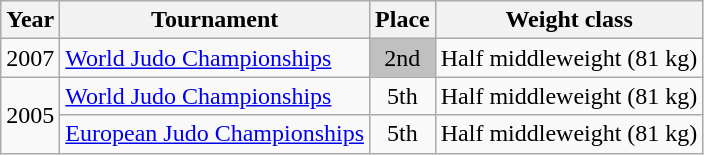<table class=wikitable>
<tr>
<th>Year</th>
<th>Tournament</th>
<th>Place</th>
<th>Weight class</th>
</tr>
<tr>
<td>2007</td>
<td><a href='#'>World Judo Championships</a></td>
<td bgcolor="silver" align="center">2nd</td>
<td>Half middleweight (81 kg)</td>
</tr>
<tr>
<td rowspan=2>2005</td>
<td><a href='#'>World Judo Championships</a></td>
<td align="center">5th</td>
<td>Half middleweight (81 kg)</td>
</tr>
<tr>
<td><a href='#'>European Judo Championships</a></td>
<td align="center">5th</td>
<td>Half middleweight (81 kg)</td>
</tr>
</table>
